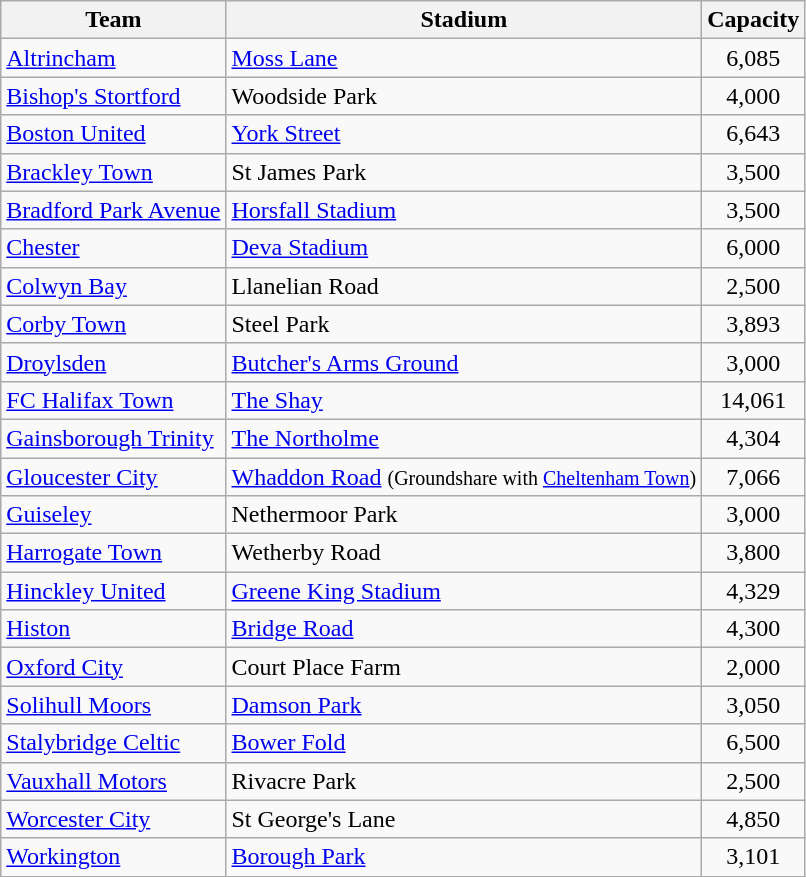<table class="wikitable sortable">
<tr>
<th>Team</th>
<th>Stadium</th>
<th>Capacity</th>
</tr>
<tr>
<td><a href='#'>Altrincham</a></td>
<td><a href='#'>Moss Lane</a></td>
<td align="center">6,085</td>
</tr>
<tr>
<td><a href='#'>Bishop's Stortford</a></td>
<td>Woodside Park</td>
<td align="center">4,000</td>
</tr>
<tr>
<td><a href='#'>Boston United</a></td>
<td><a href='#'>York Street</a></td>
<td align="center">6,643</td>
</tr>
<tr>
<td><a href='#'>Brackley Town</a></td>
<td>St James Park</td>
<td align="center">3,500</td>
</tr>
<tr>
<td><a href='#'>Bradford Park Avenue</a></td>
<td><a href='#'>Horsfall Stadium</a></td>
<td align="center">3,500</td>
</tr>
<tr>
<td><a href='#'>Chester</a></td>
<td><a href='#'>Deva Stadium</a></td>
<td align="center">6,000</td>
</tr>
<tr>
<td><a href='#'>Colwyn Bay</a></td>
<td>Llanelian Road</td>
<td align="center">2,500</td>
</tr>
<tr>
<td><a href='#'>Corby Town</a></td>
<td>Steel Park</td>
<td align="center">3,893</td>
</tr>
<tr>
<td><a href='#'>Droylsden</a></td>
<td><a href='#'>Butcher's Arms Ground</a></td>
<td align="center">3,000</td>
</tr>
<tr>
<td><a href='#'>FC Halifax Town</a></td>
<td><a href='#'>The Shay</a></td>
<td align="center">14,061</td>
</tr>
<tr>
<td><a href='#'>Gainsborough Trinity</a></td>
<td><a href='#'>The Northolme</a></td>
<td align="center">4,304</td>
</tr>
<tr>
<td><a href='#'>Gloucester City</a></td>
<td><a href='#'>Whaddon Road</a> <small>(Groundshare with <a href='#'>Cheltenham Town</a>)</small></td>
<td align="center">7,066</td>
</tr>
<tr>
<td><a href='#'>Guiseley</a></td>
<td>Nethermoor Park</td>
<td align="center">3,000</td>
</tr>
<tr>
<td><a href='#'>Harrogate Town</a></td>
<td>Wetherby Road</td>
<td align="center">3,800</td>
</tr>
<tr>
<td><a href='#'>Hinckley United</a></td>
<td><a href='#'>Greene King Stadium</a></td>
<td align="center">4,329</td>
</tr>
<tr>
<td><a href='#'>Histon</a></td>
<td><a href='#'>Bridge Road</a></td>
<td align="center">4,300</td>
</tr>
<tr>
<td><a href='#'>Oxford City</a></td>
<td>Court Place Farm</td>
<td align="center">2,000</td>
</tr>
<tr>
<td><a href='#'>Solihull Moors</a></td>
<td><a href='#'>Damson Park</a></td>
<td align="center">3,050</td>
</tr>
<tr>
<td><a href='#'>Stalybridge Celtic</a></td>
<td><a href='#'>Bower Fold</a></td>
<td align="center">6,500</td>
</tr>
<tr>
<td><a href='#'>Vauxhall Motors</a></td>
<td>Rivacre Park</td>
<td align="center">2,500</td>
</tr>
<tr>
<td><a href='#'>Worcester City</a></td>
<td>St George's Lane</td>
<td align="center">4,850</td>
</tr>
<tr>
<td><a href='#'>Workington</a></td>
<td><a href='#'>Borough Park</a></td>
<td align="center">3,101</td>
</tr>
</table>
